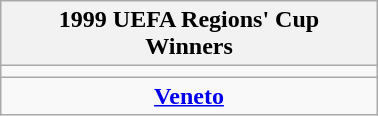<table class="wikitable" style="text-align: center; margin: 0 auto; width: 20%">
<tr>
<th>1999 UEFA Regions' Cup<br>Winners</th>
</tr>
<tr>
<td> </td>
</tr>
<tr>
<td><strong><a href='#'>Veneto</a></strong></td>
</tr>
</table>
